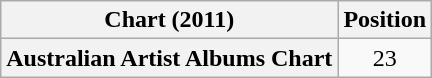<table class="wikitable sortable plainrowheaders" style="text-align:center">
<tr>
<th scope="col">Chart (2011)</th>
<th scope="col">Position</th>
</tr>
<tr>
<th scope="row">Australian Artist Albums Chart</th>
<td>23</td>
</tr>
</table>
